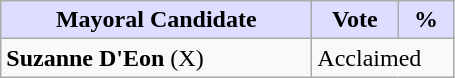<table class="wikitable">
<tr>
<th style="background:#ddf; width:200px;">Mayoral Candidate</th>
<th style="background:#ddf; width:50px;">Vote</th>
<th style="background:#ddf; width:30px;">%</th>
</tr>
<tr>
<td><strong>Suzanne D'Eon</strong> (X)</td>
<td colspan="2">Acclaimed</td>
</tr>
</table>
